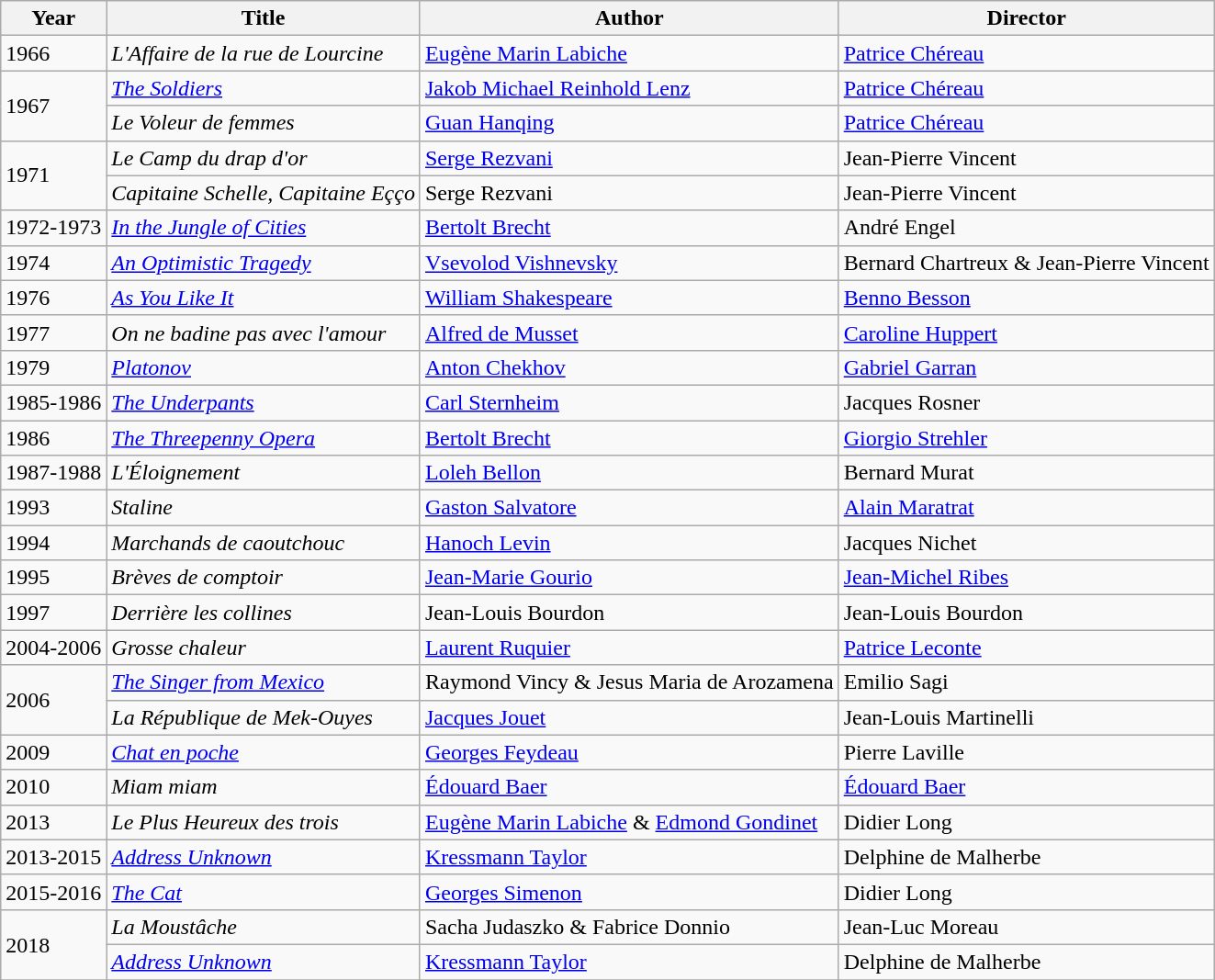<table class="wikitable">
<tr>
<th>Year</th>
<th>Title</th>
<th>Author</th>
<th>Director</th>
</tr>
<tr>
<td>1966</td>
<td><em>L'Affaire de la rue de Lourcine</em></td>
<td><a href='#'>Eugène Marin Labiche</a></td>
<td><a href='#'>Patrice Chéreau</a></td>
</tr>
<tr>
<td rowspan=2>1967</td>
<td><em><a href='#'>The Soldiers</a></em></td>
<td><a href='#'>Jakob Michael Reinhold Lenz</a></td>
<td><a href='#'>Patrice Chéreau</a></td>
</tr>
<tr>
<td><em>Le Voleur de femmes</em></td>
<td><a href='#'>Guan Hanqing</a></td>
<td><a href='#'>Patrice Chéreau</a></td>
</tr>
<tr>
<td rowspan=2>1971</td>
<td><em>Le Camp du drap d'or</em></td>
<td><a href='#'>Serge Rezvani</a></td>
<td>Jean-Pierre Vincent</td>
</tr>
<tr>
<td><em>Capitaine Schelle, Capitaine Eçço</em></td>
<td>Serge Rezvani</td>
<td>Jean-Pierre Vincent</td>
</tr>
<tr>
<td>1972-1973</td>
<td><em><a href='#'>In the Jungle of Cities</a></em></td>
<td><a href='#'>Bertolt Brecht</a></td>
<td>André Engel</td>
</tr>
<tr>
<td>1974</td>
<td><em><a href='#'>An Optimistic Tragedy</a></em></td>
<td><a href='#'>Vsevolod Vishnevsky</a></td>
<td>Bernard Chartreux & Jean-Pierre Vincent</td>
</tr>
<tr>
<td>1976</td>
<td><em><a href='#'>As You Like It</a></em></td>
<td><a href='#'>William Shakespeare</a></td>
<td><a href='#'>Benno Besson</a></td>
</tr>
<tr>
<td>1977</td>
<td><em>On ne badine pas avec l'amour</em></td>
<td><a href='#'>Alfred de Musset</a></td>
<td><a href='#'>Caroline Huppert</a></td>
</tr>
<tr>
<td>1979</td>
<td><em><a href='#'>Platonov</a></em></td>
<td><a href='#'>Anton Chekhov</a></td>
<td><a href='#'>Gabriel Garran</a></td>
</tr>
<tr>
<td>1985-1986</td>
<td><em><a href='#'>The Underpants</a></em></td>
<td><a href='#'>Carl Sternheim</a></td>
<td>Jacques Rosner</td>
</tr>
<tr>
<td>1986</td>
<td><em><a href='#'>The Threepenny Opera</a></em></td>
<td><a href='#'>Bertolt Brecht</a></td>
<td><a href='#'>Giorgio Strehler</a></td>
</tr>
<tr>
<td>1987-1988</td>
<td><em>L'Éloignement</em></td>
<td><a href='#'>Loleh Bellon</a></td>
<td>Bernard Murat</td>
</tr>
<tr>
<td>1993</td>
<td><em>Staline</em></td>
<td><a href='#'>Gaston Salvatore</a></td>
<td><a href='#'>Alain Maratrat</a></td>
</tr>
<tr>
<td>1994</td>
<td><em>Marchands de caoutchouc</em></td>
<td><a href='#'>Hanoch Levin</a></td>
<td>Jacques Nichet</td>
</tr>
<tr>
<td>1995</td>
<td><em>Brèves de comptoir</em></td>
<td><a href='#'>Jean-Marie Gourio</a></td>
<td><a href='#'>Jean-Michel Ribes</a></td>
</tr>
<tr>
<td>1997</td>
<td><em>Derrière les collines</em></td>
<td>Jean-Louis Bourdon</td>
<td>Jean-Louis Bourdon</td>
</tr>
<tr>
<td>2004-2006</td>
<td><em>Grosse chaleur</em></td>
<td><a href='#'>Laurent Ruquier</a></td>
<td><a href='#'>Patrice Leconte</a></td>
</tr>
<tr>
<td rowspan=2>2006</td>
<td><em><a href='#'>The Singer from Mexico</a></em></td>
<td>Raymond Vincy & Jesus Maria de Arozamena</td>
<td>Emilio Sagi</td>
</tr>
<tr>
<td><em>La République de Mek-Ouyes</em></td>
<td><a href='#'>Jacques Jouet</a></td>
<td>Jean-Louis Martinelli</td>
</tr>
<tr>
<td>2009</td>
<td><em><a href='#'>Chat en poche</a></em></td>
<td><a href='#'>Georges Feydeau</a></td>
<td>Pierre Laville</td>
</tr>
<tr>
<td>2010</td>
<td><em>Miam miam</em></td>
<td><a href='#'>Édouard Baer</a></td>
<td><a href='#'>Édouard Baer</a></td>
</tr>
<tr>
<td>2013</td>
<td><em>Le Plus Heureux des trois</em></td>
<td><a href='#'>Eugène Marin Labiche</a> & <a href='#'>Edmond Gondinet</a></td>
<td>Didier Long</td>
</tr>
<tr>
<td>2013-2015</td>
<td><em><a href='#'>Address Unknown</a></em></td>
<td><a href='#'>Kressmann Taylor</a></td>
<td>Delphine de Malherbe</td>
</tr>
<tr>
<td>2015-2016</td>
<td><em><a href='#'>The Cat</a></em></td>
<td><a href='#'>Georges Simenon</a></td>
<td>Didier Long</td>
</tr>
<tr>
<td rowspan=2>2018</td>
<td><em>La Moustâche</em></td>
<td>Sacha Judaszko & Fabrice Donnio</td>
<td>Jean-Luc Moreau</td>
</tr>
<tr>
<td><em><a href='#'>Address Unknown</a></em></td>
<td><a href='#'>Kressmann Taylor</a></td>
<td>Delphine de Malherbe</td>
</tr>
<tr>
</tr>
</table>
